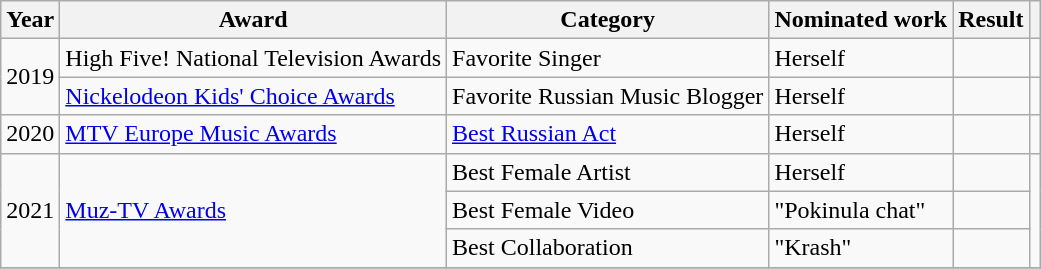<table class="wikitable sortable">
<tr>
<th>Year</th>
<th>Award</th>
<th>Category</th>
<th>Nominated work</th>
<th>Result</th>
<th class="unsortable"></th>
</tr>
<tr>
<td rowspan=2>2019</td>
<td>High Five! National Television Awards</td>
<td>Favorite Singer</td>
<td>Herself</td>
<td></td>
<td style="text-align:center;"></td>
</tr>
<tr>
<td><a href='#'>Nickelodeon Kids' Choice Awards</a></td>
<td>Favorite Russian Music Blogger</td>
<td>Herself</td>
<td></td>
<td style="text-align:center;"></td>
</tr>
<tr>
<td rowspan=1>2020</td>
<td><a href='#'>MTV Europe Music Awards</a></td>
<td><a href='#'>Best Russian Act</a></td>
<td>Herself</td>
<td></td>
<td style="text-align:center;"></td>
</tr>
<tr>
<td rowspan=3>2021</td>
<td rowspan=3><a href='#'>Muz-TV Awards</a></td>
<td>Best Female Artist</td>
<td>Herself</td>
<td></td>
<td rowspan=3 style="text-align:center;"></td>
</tr>
<tr>
<td>Best Female Video</td>
<td>"Pokinula chat"</td>
<td></td>
</tr>
<tr>
<td>Best Collaboration</td>
<td>"Krash" </td>
<td></td>
</tr>
<tr>
</tr>
</table>
